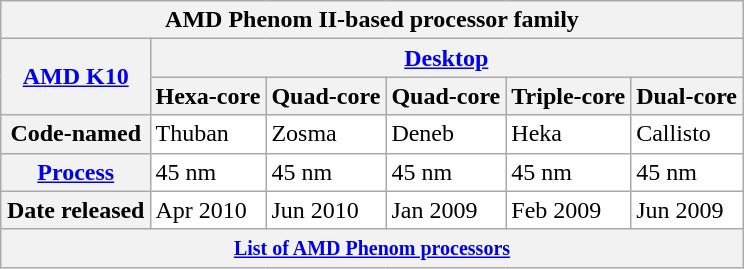<table class="wikitable" style="margin:auto;">
<tr>
<th colspan="6">AMD Phenom II-based processor family</th>
</tr>
<tr>
<th rowspan="2"><a href='#'>AMD K10</a></th>
<th colspan="5"><a href='#'>Desktop</a></th>
</tr>
<tr>
<th>Hexa-core</th>
<th>Quad-core</th>
<th>Quad-core</th>
<th>Triple-core</th>
<th>Dual-core</th>
</tr>
<tr style="background:white">
<th>Code-named</th>
<td>Thuban</td>
<td>Zosma</td>
<td>Deneb</td>
<td>Heka</td>
<td>Callisto</td>
</tr>
<tr style="background:white">
<th><a href='#'>Process</a></th>
<td>45 nm</td>
<td>45 nm</td>
<td>45 nm</td>
<td>45 nm</td>
<td>45 nm</td>
</tr>
<tr style="background:white">
<th>Date released</th>
<td>Apr 2010</td>
<td>Jun 2010</td>
<td>Jan 2009</td>
<td>Feb 2009</td>
<td>Jun 2009</td>
</tr>
<tr>
<th colspan="6"><small><a href='#'>List of AMD Phenom processors</a></small></th>
</tr>
</table>
